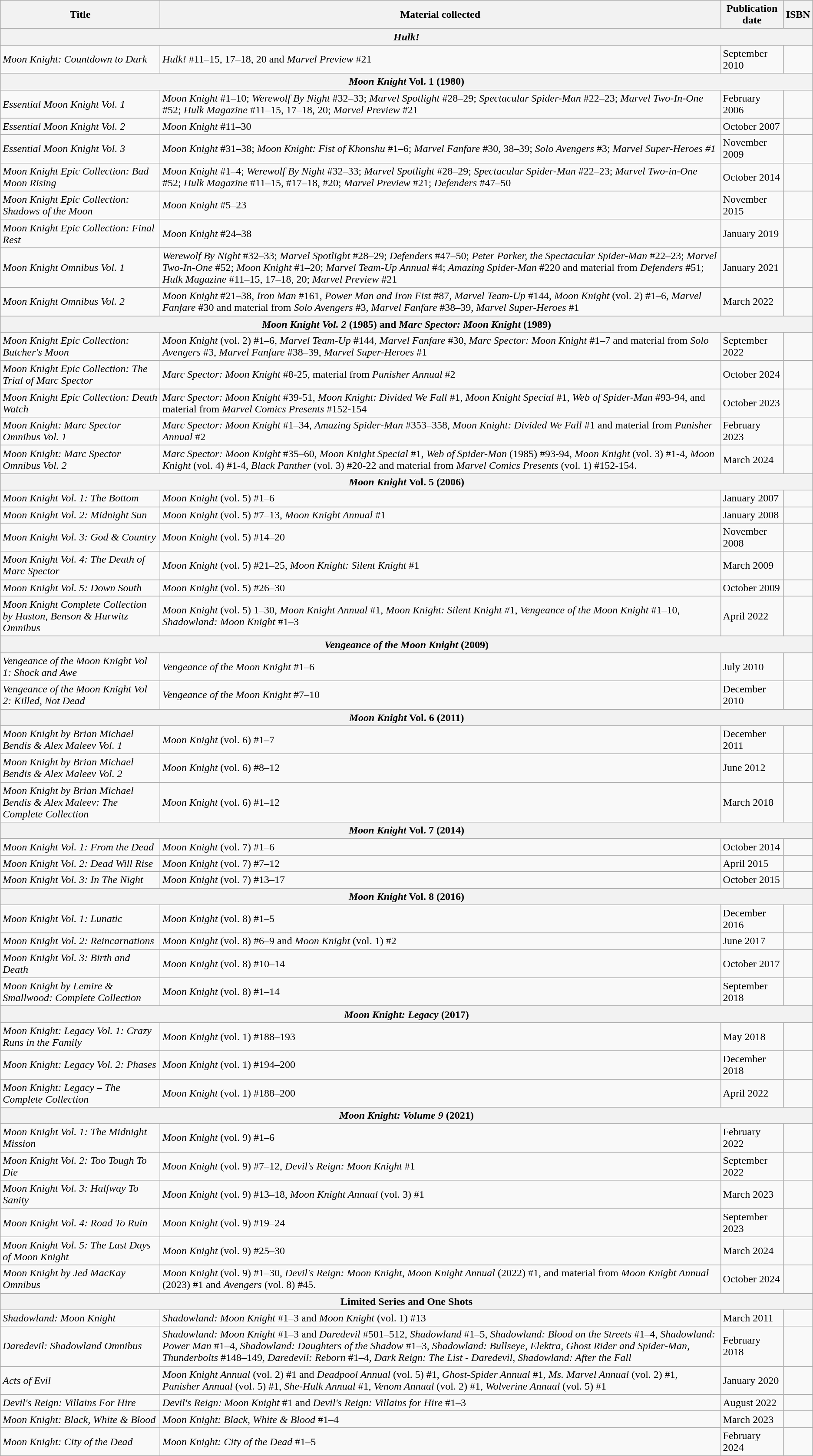<table class="wikitable">
<tr>
<th>Title</th>
<th>Material collected</th>
<th>Publication date</th>
<th>ISBN</th>
</tr>
<tr>
<th colspan="4"><em>Hulk!</em></th>
</tr>
<tr>
<td><em>Moon Knight: Countdown to Dark</em></td>
<td><em>Hulk!</em> #11–15, 17–18, 20 and <em>Marvel Preview</em> #21</td>
<td>September 2010</td>
<td></td>
</tr>
<tr>
<th colspan="4"><em>Moon Knight</em> Vol. 1 (1980)</th>
</tr>
<tr>
<td><em>Essential Moon Knight Vol. 1</em></td>
<td><em>Moon Knight</em> #1–10; <em>Werewolf By Night</em> #32–33; <em>Marvel Spotlight</em> #28–29; <em>Spectacular Spider-Man</em> #22–23; <em>Marvel Two-In-One</em> #52; <em>Hulk Magazine</em> #11–15, 17–18, 20; <em>Marvel Preview</em> #21</td>
<td>February 2006</td>
<td></td>
</tr>
<tr>
<td><em>Essential Moon Knight Vol. 2</em></td>
<td><em>Moon Knight</em> #11–30</td>
<td>October 2007</td>
<td></td>
</tr>
<tr>
<td><em>Essential Moon Knight Vol. 3</em></td>
<td><em>Moon Knight</em> #31–38; <em>Moon Knight: Fist of Khonshu</em> #1–6; <em>Marvel Fanfare</em> #30, 38–39; <em>Solo Avengers</em> #3; <em>Marvel Super-Heroes #1</em></td>
<td>November 2009</td>
<td></td>
</tr>
<tr>
<td><em>Moon Knight Epic Collection: Bad Moon Rising</em></td>
<td><em>Moon Knight</em> #1–4; <em>Werewolf By Night</em> #32–33; <em>Marvel Spotlight</em> #28–29; <em>Spectacular Spider-Man</em> #22–23; <em>Marvel Two-in-One</em> #52; <em>Hulk Magazine</em> #11–15, #17–18, #20; <em>Marvel Preview</em> #21; <em>Defenders</em> #47–50</td>
<td>October 2014</td>
<td></td>
</tr>
<tr>
<td><em>Moon Knight Epic Collection: Shadows of the Moon</em></td>
<td><em>Moon Knight</em> #5–23</td>
<td>November 2015</td>
<td></td>
</tr>
<tr>
<td><em>Moon Knight Epic Collection: Final Rest</em></td>
<td><em>Moon Knight</em> #24–38</td>
<td>January 2019</td>
<td></td>
</tr>
<tr>
<td><em>Moon Knight Omnibus Vol. 1</em></td>
<td><em>Werewolf By Night</em> #32–33; <em>Marvel Spotlight</em> #28–29; <em>Defenders</em> #47–50; <em>Peter Parker, the Spectacular Spider-Man</em> #22–23; <em>Marvel Two-In-One</em> #52; <em>Moon Knight</em> #1–20; <em>Marvel Team-Up Annual</em> #4; <em>Amazing Spider-Man</em> #220 and material from <em>Defenders</em> #51; <em>Hulk Magazine</em> #11–15, 17–18, 20; <em>Marvel Preview</em> #21</td>
<td>January 2021</td>
<td></td>
</tr>
<tr>
<td><em>Moon Knight Omnibus Vol. 2</em></td>
<td><em>Moon Knight</em> #21–38, <em>Iron Man</em> #161, <em>Power Man and Iron Fist</em> #87, <em>Marvel Team-Up</em> #144, <em>Moon Knight</em> (vol. 2) #1–6, <em>Marvel Fanfare</em> #30 and material from <em>Solo Avengers</em> #3, <em>Marvel Fanfare</em> #38–39, <em>Marvel Super-Heroes</em> #1</td>
<td>March 2022</td>
<td></td>
</tr>
<tr>
<th colspan="4"><em>Moon Knight Vol. 2</em> (1985) and <em>Marc Spector: Moon Knight</em> (1989)</th>
</tr>
<tr>
<td><em>Moon Knight Epic Collection: Butcher's Moon</em></td>
<td><em>Moon Knight</em> (vol. 2) #1–6, <em>Marvel Team-Up</em> #144, <em>Marvel Fanfare</em> #30, <em>Marc Spector: Moon Knight</em> #1–7 and material from <em>Solo Avengers</em> #3, <em>Marvel Fanfare</em> #38–39, <em>Marvel Super-Heroes</em> #1</td>
<td>September 2022</td>
<td></td>
</tr>
<tr>
<td><em>Moon Knight Epic Collection: The Trial of Marc Spector</em></td>
<td><em>Marc Spector: Moon Knight</em> #8-25, material from <em>Punisher Annual</em> #2</td>
<td>October 2024</td>
<td></td>
</tr>
<tr>
<td><em>Moon Knight Epic Collection: Death Watch</em></td>
<td><em>Marc Spector: Moon Knight</em> #39-51, <em>Moon Knight: Divided We Fall</em> #1, <em>Moon Knight Special</em> #1, <em>Web of Spider-Man</em> #93-94, and material from <em>Marvel Comics Presents</em> #152-154</td>
<td>October 2023</td>
<td></td>
</tr>
<tr>
<td><em>Moon Knight: Marc Spector Omnibus Vol. 1</em></td>
<td><em>Marc Spector: Moon Knight</em> #1–34, <em>Amazing Spider-Man</em> #353–358, <em>Moon Knight: Divided We Fall</em> #1 and material from <em>Punisher Annual</em> #2</td>
<td>February 2023</td>
<td></td>
</tr>
<tr>
<td><em>Moon Knight: Marc Spector Omnibus Vol. 2</em></td>
<td><em>Marc Spector: Moon Knight</em> #35–60, <em>Moon Knight Special</em> #1, <em>Web of Spider-Man</em> (1985) #93-94, <em>Moon Knight</em> (vol. 3) #1-4, <em>Moon Knight</em> (vol. 4) #1-4, <em>Black Panther</em> (vol. 3) #20-22 and material from <em>Marvel Comics Presents</em> (vol. 1) #152-154.</td>
<td>March 2024</td>
<td></td>
</tr>
<tr>
<th colspan="4"><em>Moon Knight</em> Vol. 5 (2006)</th>
</tr>
<tr>
<td><em>Moon Knight Vol. 1: The Bottom</em></td>
<td><em>Moon Knight</em> (vol. 5) #1–6</td>
<td>January 2007</td>
<td></td>
</tr>
<tr>
<td><em>Moon Knight Vol. 2: Midnight Sun</em></td>
<td><em>Moon Knight</em> (vol. 5) #7–13, <em>Moon Knight Annual</em> #1</td>
<td>January 2008</td>
<td></td>
</tr>
<tr>
<td><em>Moon Knight Vol. 3: God & Country</em></td>
<td><em>Moon Knight</em> (vol. 5) #14–20</td>
<td>November 2008</td>
<td></td>
</tr>
<tr>
<td><em>Moon Knight Vol. 4: The Death of Marc Spector</em></td>
<td><em>Moon Knight</em> (vol. 5) #21–25, <em>Moon Knight: Silent Knight</em> #1</td>
<td>March 2009</td>
<td></td>
</tr>
<tr>
<td><em>Moon Knight Vol. 5: Down South</em></td>
<td><em>Moon Knight</em> (vol. 5) #26–30</td>
<td>October 2009</td>
<td></td>
</tr>
<tr>
<td><em>Moon Knight Complete Collection by Huston, Benson & Hurwitz Omnibus</em></td>
<td><em>Moon Knight</em> (vol. 5) 1–30, <em>Moon Knight Annual</em> #1, <em>Moon Knight: Silent Knight #</em>1, <em>Vengeance of the Moon Knight</em> #1–10, <em>Shadowland: Moon Knight</em> #1–3</td>
<td>April 2022</td>
<td></td>
</tr>
<tr>
<th colspan="4"><em>Vengeance of the Moon Knight</em> (2009)</th>
</tr>
<tr>
<td><em>Vengeance of the Moon Knight Vol 1: Shock and Awe</em></td>
<td><em>Vengeance of the Moon Knight</em> #1–6</td>
<td>July 2010</td>
<td></td>
</tr>
<tr>
<td><em>Vengeance of the Moon Knight Vol 2: Killed, Not Dead</em></td>
<td><em>Vengeance of the Moon Knight</em> #7–10</td>
<td>December 2010</td>
<td></td>
</tr>
<tr>
<th colspan="4"><em>Moon Knight</em> Vol. 6 (2011)</th>
</tr>
<tr>
<td><em>Moon Knight by Brian Michael Bendis & Alex Maleev Vol. 1</em></td>
<td><em>Moon Knight</em> (vol. 6) #1–7</td>
<td>December 2011</td>
<td></td>
</tr>
<tr>
<td><em>Moon Knight by Brian Michael Bendis & Alex Maleev Vol. 2</em></td>
<td><em>Moon Knight</em> (vol. 6) #8–12</td>
<td>June 2012</td>
<td></td>
</tr>
<tr>
<td><em>Moon Knight by Brian Michael Bendis & Alex Maleev: The Complete Collection</em></td>
<td><em>Moon Knight</em> (vol. 6) #1–12</td>
<td>March 2018</td>
<td></td>
</tr>
<tr>
<th colspan="4"><em>Moon Knight</em> Vol. 7 (2014)</th>
</tr>
<tr>
<td><em>Moon Knight Vol. 1: From the Dead</em></td>
<td><em>Moon Knight</em> (vol. 7) #1–6</td>
<td>October 2014</td>
<td></td>
</tr>
<tr>
<td><em>Moon Knight Vol. 2: Dead Will Rise</em></td>
<td><em>Moon Knight</em> (vol. 7) #7–12</td>
<td>April 2015</td>
<td></td>
</tr>
<tr>
<td><em>Moon Knight Vol. 3: In The Night</em></td>
<td><em>Moon Knight</em> (vol. 7) #13–17</td>
<td>October 2015</td>
<td></td>
</tr>
<tr>
<th colspan="4"><em>Moon Knight</em> Vol. 8 (2016)</th>
</tr>
<tr>
<td><em>Moon Knight Vol. 1: Lunatic</em></td>
<td><em>Moon Knight</em> (vol. 8) #1–5</td>
<td>December 2016</td>
<td></td>
</tr>
<tr>
<td><em>Moon Knight Vol. 2: Reincarnations</em></td>
<td><em>Moon Knight</em> (vol. 8) #6–9 and <em>Moon Knight</em> (vol. 1) #2</td>
<td>June 2017</td>
<td></td>
</tr>
<tr>
<td><em>Moon Knight Vol. 3: Birth and Death</em></td>
<td><em>Moon Knight</em> (vol. 8) #10–14</td>
<td>October 2017</td>
<td></td>
</tr>
<tr>
<td><em>Moon Knight by Lemire & Smallwood: Complete Collection</em></td>
<td><em>Moon Knight</em> (vol. 8) #1–14</td>
<td>September 2018</td>
<td></td>
</tr>
<tr>
<th colspan="4"><em>Moon Knight: Legacy</em> (2017)</th>
</tr>
<tr>
<td><em>Moon Knight: Legacy Vol. 1: Crazy Runs in the Family</em></td>
<td><em>Moon Knight</em> (vol. 1) #188–193</td>
<td>May 2018</td>
<td></td>
</tr>
<tr>
<td><em>Moon Knight: Legacy Vol. 2: Phases</em></td>
<td><em>Moon Knight</em> (vol. 1) #194–200</td>
<td>December 2018</td>
<td></td>
</tr>
<tr>
<td><em>Moon Knight: Legacy – The Complete Collection</em></td>
<td><em>Moon Knight</em> (vol. 1) #188–200</td>
<td>April 2022</td>
<td></td>
</tr>
<tr>
<th colspan="4"><em>Moon Knight: Volume 9</em> (2021)</th>
</tr>
<tr>
<td><em>Moon Knight Vol. 1: The Midnight Mission</em></td>
<td><em>Moon Knight</em> (vol. 9) #1–6</td>
<td>February 2022</td>
<td></td>
</tr>
<tr>
<td><em>Moon Knight Vol. 2: Too Tough To Die</em></td>
<td><em>Moon Knight</em> (vol. 9) #7–12, <em>Devil's Reign: Moon Knight</em> #1</td>
<td>September 2022</td>
<td></td>
</tr>
<tr>
<td><em>Moon Knight Vol. 3: Halfway To Sanity</em></td>
<td><em>Moon Knight</em> (vol. 9) #13–18, <em>Moon Knight Annual</em> (vol. 3) #1</td>
<td>March 2023</td>
<td></td>
</tr>
<tr>
<td><em>Moon Knight Vol. 4: Road To Ruin</em></td>
<td><em>Moon Knight</em> (vol. 9) #19–24</td>
<td>September 2023</td>
<td></td>
</tr>
<tr>
<td><em>Moon Knight Vol. 5: The Last Days of Moon Knight</em></td>
<td><em>Moon Knight</em> (vol. 9) #25–30</td>
<td>March 2024</td>
<td></td>
</tr>
<tr>
<td><em>Moon Knight by Jed MacKay Omnibus</em></td>
<td><em>Moon Knight</em> (vol. 9) #1–30, <em>Devil's Reign: Moon Knight</em>, <em>Moon Knight Annual</em> (2022) #1, and material from <em>Moon Knight Annual</em> (2023) #1 and <em>Avengers</em> (vol. 8) #45.</td>
<td>October 2024</td>
<td></td>
</tr>
<tr>
<th colspan="4">Limited Series and One Shots</th>
</tr>
<tr>
<td><em>Shadowland: Moon Knight</em></td>
<td><em>Shadowland: Moon Knight</em> #1–3 and <em>Moon Knight</em> (vol. 1) #13</td>
<td>March 2011</td>
<td></td>
</tr>
<tr>
<td><em>Daredevil: Shadowland Omnibus</em></td>
<td><em>Shadowland: Moon Knight</em> #1–3 and <em>Daredevil</em> #501–512, <em>Shadowland</em> #1–5<em>, Shadowland: Blood on the Streets</em> #1–4<em>, Shadowland: Power Man</em> #1–4<em>, Shadowland: Daughters of the Shadow</em> #1–3<em>, Shadowland: Bullseye, Elektra, Ghost Rider and Spider-Man, Thunderbolts</em> #148–149<em>, Daredevil: Reborn</em> #1–4<em>, Dark Reign: The List - Daredevil, Shadowland: After the Fall</em></td>
<td>February 2018</td>
<td></td>
</tr>
<tr>
<td><em>Acts of Evil</em></td>
<td><em>Moon Knight Annual</em> (vol. 2) #1 and <em>Deadpool Annual</em> (vol. 5) #1, <em>Ghost-Spider Annual</em> #1, <em>Ms. Marvel Annual</em> (vol. 2) #1, <em>Punisher Annual</em> (vol. 5) #1, <em>She-Hulk Annual</em> #1, <em>Venom Annual</em> (vol. 2) #1, <em>Wolverine Annual</em> (vol. 5) #1</td>
<td>January 2020</td>
<td></td>
</tr>
<tr>
<td><em>Devil's Reign: Villains For Hire</em></td>
<td><em>Devil's Reign: Moon Knight</em> #1 and <em>Devil's Reign: Villains for Hire</em> #1–3</td>
<td>August 2022</td>
<td></td>
</tr>
<tr>
<td><em>Moon Knight: Black, White & Blood</em></td>
<td><em>Moon Knight: Black, White & Blood</em> #1–4</td>
<td>March 2023</td>
<td></td>
</tr>
<tr>
<td><em>Moon Knight: City of the Dead</em></td>
<td><em>Moon Knight: City of the Dead</em> #1–5</td>
<td>February 2024</td>
<td></td>
</tr>
</table>
